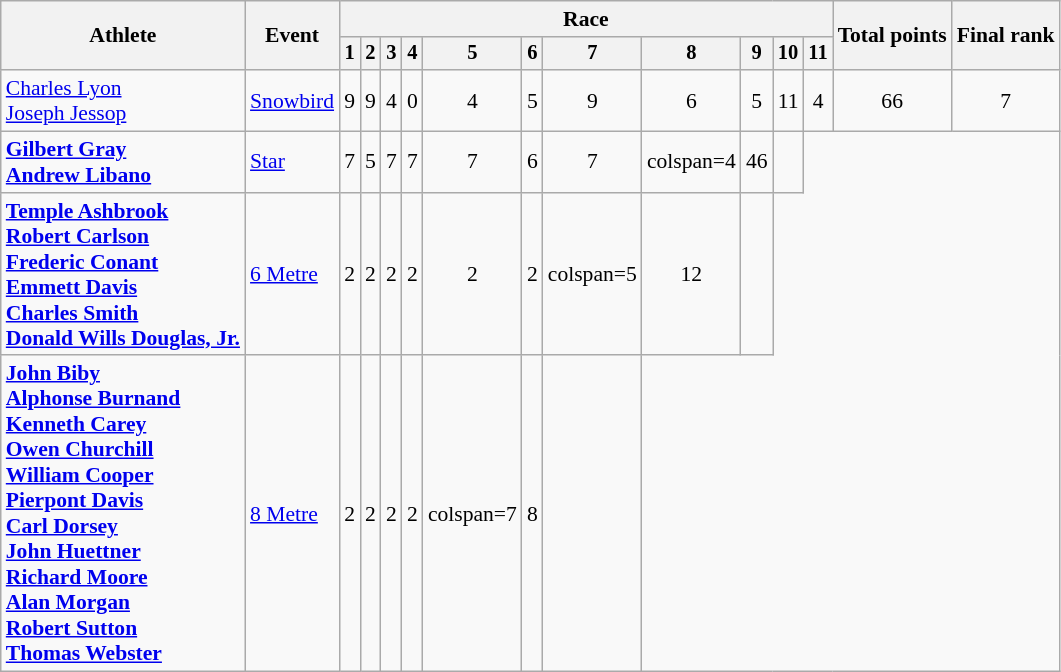<table class="wikitable" style="font-size:90%;">
<tr>
<th rowspan=2>Athlete</th>
<th rowspan=2>Event</th>
<th colspan=11>Race</th>
<th rowspan=2>Total points</th>
<th rowspan=2>Final rank</th>
</tr>
<tr style="font-size:95%">
<th>1</th>
<th>2</th>
<th>3</th>
<th>4</th>
<th>5</th>
<th>6</th>
<th>7</th>
<th>8</th>
<th>9</th>
<th>10</th>
<th>11</th>
</tr>
<tr align=center>
<td align=left><a href='#'>Charles Lyon</a><br><a href='#'>Joseph Jessop</a></td>
<td align=left><a href='#'>Snowbird</a></td>
<td>9</td>
<td>9</td>
<td>4</td>
<td>0</td>
<td>4</td>
<td>5</td>
<td>9</td>
<td>6</td>
<td>5</td>
<td>11</td>
<td>4</td>
<td>66</td>
<td>7</td>
</tr>
<tr align=center>
<td align=left><strong><a href='#'>Gilbert Gray</a><br><a href='#'>Andrew Libano</a></strong></td>
<td align=left><a href='#'>Star</a></td>
<td>7</td>
<td>5</td>
<td>7</td>
<td>7</td>
<td>7</td>
<td>6</td>
<td>7</td>
<td>colspan=4 </td>
<td>46</td>
<td></td>
</tr>
<tr align=center>
<td align=left><strong><a href='#'>Temple Ashbrook</a><br><a href='#'>Robert Carlson</a><br><a href='#'>Frederic Conant</a><br><a href='#'>Emmett Davis</a><br><a href='#'>Charles Smith</a><br><a href='#'>Donald Wills Douglas, Jr.</a></strong></td>
<td align=left><a href='#'>6 Metre</a></td>
<td>2</td>
<td>2</td>
<td>2</td>
<td>2</td>
<td>2</td>
<td>2</td>
<td>colspan=5 </td>
<td>12</td>
<td></td>
</tr>
<tr align=center>
<td align=left><strong><a href='#'>John Biby</a><br><a href='#'>Alphonse Burnand</a><br><a href='#'>Kenneth Carey</a><br><a href='#'>Owen Churchill</a><br><a href='#'>William Cooper</a><br><a href='#'>Pierpont Davis</a><br><a href='#'>Carl Dorsey</a><br><a href='#'>John Huettner</a><br><a href='#'>Richard Moore</a><br><a href='#'>Alan Morgan</a><br><a href='#'>Robert Sutton</a><br><a href='#'>Thomas Webster</a></strong></td>
<td align=left><a href='#'>8 Metre</a></td>
<td>2</td>
<td>2</td>
<td>2</td>
<td>2</td>
<td>colspan=7 </td>
<td>8</td>
<td></td>
</tr>
</table>
